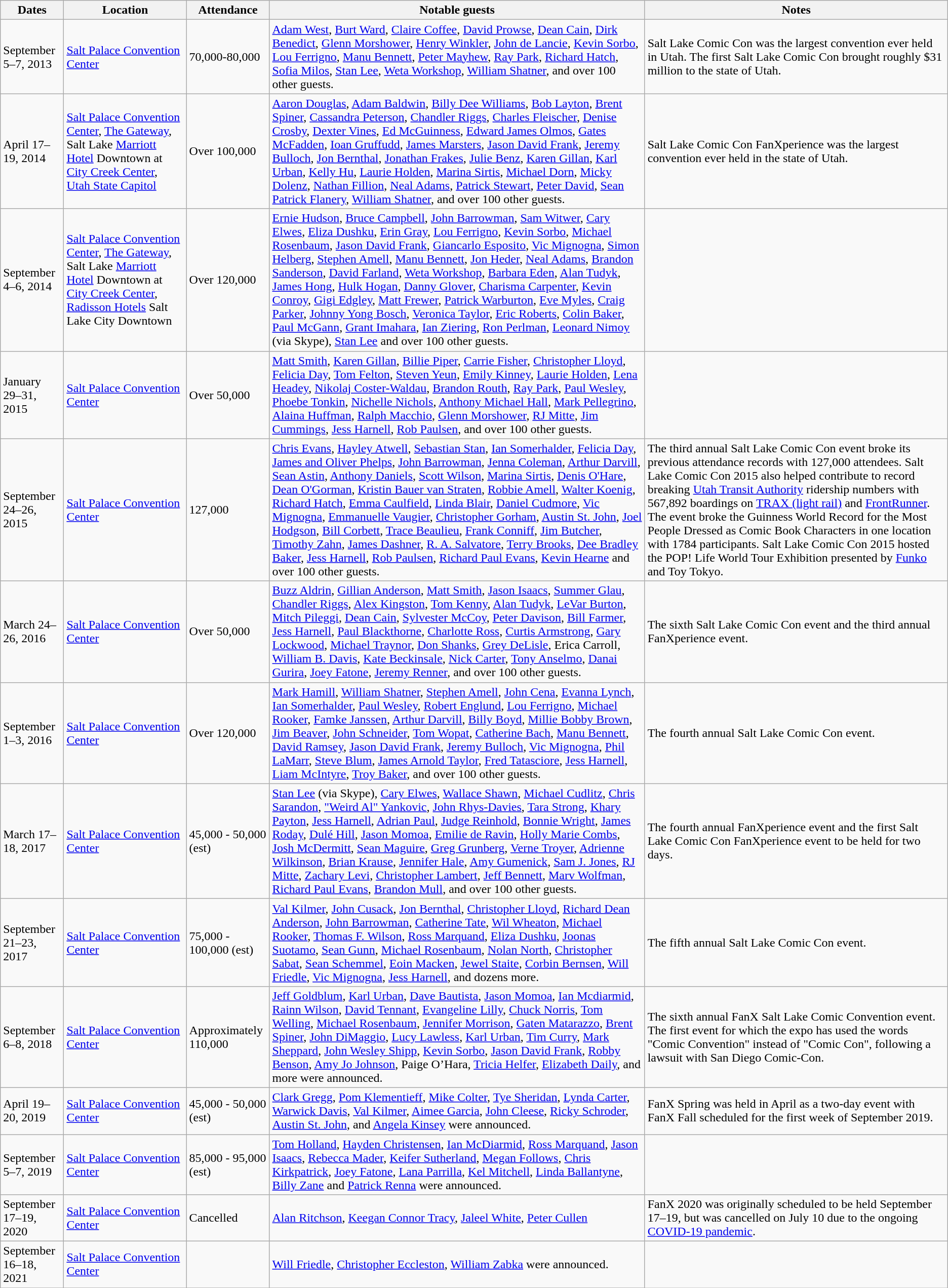<table class="wikitable">
<tr>
<th>Dates</th>
<th>Location</th>
<th>Attendance</th>
<th>Notable guests</th>
<th>Notes</th>
</tr>
<tr>
<td>September 5–7, 2013</td>
<td><a href='#'>Salt Palace Convention Center</a></td>
<td>70,000-80,000</td>
<td><a href='#'>Adam West</a>, <a href='#'>Burt Ward</a>, <a href='#'>Claire Coffee</a>, <a href='#'>David Prowse</a>, <a href='#'>Dean Cain</a>, <a href='#'>Dirk Benedict</a>, <a href='#'>Glenn Morshower</a>, <a href='#'>Henry Winkler</a>, <a href='#'>John de Lancie</a>, <a href='#'>Kevin Sorbo</a>, <a href='#'>Lou Ferrigno</a>, <a href='#'>Manu Bennett</a>, <a href='#'>Peter Mayhew</a>, <a href='#'>Ray Park</a>, <a href='#'>Richard Hatch</a>, <a href='#'>Sofia Milos</a>, <a href='#'>Stan Lee</a>, <a href='#'>Weta Workshop</a>, <a href='#'>William Shatner</a>, and over 100 other guests.</td>
<td>Salt Lake Comic Con was the largest convention ever held in Utah. The first Salt Lake Comic Con brought roughly $31 million to the state of Utah.</td>
</tr>
<tr>
<td>April 17–19, 2014</td>
<td><a href='#'>Salt Palace Convention Center</a>, <a href='#'>The Gateway</a>, Salt Lake <a href='#'>Marriott Hotel</a> Downtown at <a href='#'>City Creek Center</a>, <a href='#'>Utah State Capitol</a></td>
<td>Over 100,000</td>
<td><a href='#'>Aaron Douglas</a>, <a href='#'>Adam Baldwin</a>, <a href='#'>Billy Dee Williams</a>, <a href='#'>Bob Layton</a>, <a href='#'>Brent Spiner</a>, <a href='#'>Cassandra Peterson</a>, <a href='#'>Chandler Riggs</a>, <a href='#'>Charles Fleischer</a>, <a href='#'>Denise Crosby</a>, <a href='#'>Dexter Vines</a>, <a href='#'>Ed McGuinness</a>, <a href='#'>Edward James Olmos</a>, <a href='#'>Gates McFadden</a>, <a href='#'>Ioan Gruffudd</a>, <a href='#'>James Marsters</a>, <a href='#'>Jason David Frank</a>, <a href='#'>Jeremy Bulloch</a>, <a href='#'>Jon Bernthal</a>, <a href='#'>Jonathan Frakes</a>, <a href='#'>Julie Benz</a>, <a href='#'>Karen Gillan</a>, <a href='#'>Karl Urban</a>, <a href='#'>Kelly Hu</a>, <a href='#'>Laurie Holden</a>, <a href='#'>Marina Sirtis</a>, <a href='#'>Michael Dorn</a>, <a href='#'>Micky Dolenz</a>, <a href='#'>Nathan Fillion</a>, <a href='#'>Neal Adams</a>, <a href='#'>Patrick Stewart</a>, <a href='#'>Peter David</a>, <a href='#'>Sean Patrick Flanery</a>, <a href='#'>William Shatner</a>, and over 100 other guests.</td>
<td>Salt Lake Comic Con FanXperience was the largest convention ever held in the state of Utah.</td>
</tr>
<tr>
<td>September 4–6, 2014</td>
<td><a href='#'>Salt Palace Convention Center</a>, <a href='#'>The Gateway</a>, Salt Lake <a href='#'>Marriott Hotel</a> Downtown at <a href='#'>City Creek Center</a>, <a href='#'>Radisson Hotels</a> Salt Lake City Downtown</td>
<td>Over 120,000</td>
<td><a href='#'>Ernie Hudson</a>, <a href='#'>Bruce Campbell</a>, <a href='#'>John Barrowman</a>, <a href='#'>Sam Witwer</a>, <a href='#'>Cary Elwes</a>, <a href='#'>Eliza Dushku</a>, <a href='#'>Erin Gray</a>, <a href='#'>Lou Ferrigno</a>, <a href='#'>Kevin Sorbo</a>, <a href='#'>Michael Rosenbaum</a>, <a href='#'>Jason David Frank</a>, <a href='#'>Giancarlo Esposito</a>, <a href='#'>Vic Mignogna</a>, <a href='#'>Simon Helberg</a>, <a href='#'>Stephen Amell</a>, <a href='#'>Manu Bennett</a>, <a href='#'>Jon Heder</a>, <a href='#'>Neal Adams</a>, <a href='#'>Brandon Sanderson</a>, <a href='#'>David Farland</a>, <a href='#'>Weta Workshop</a>, <a href='#'>Barbara Eden</a>, <a href='#'>Alan Tudyk</a>, <a href='#'>James Hong</a>, <a href='#'>Hulk Hogan</a>, <a href='#'>Danny Glover</a>, <a href='#'>Charisma Carpenter</a>, <a href='#'>Kevin Conroy</a>, <a href='#'>Gigi Edgley</a>, <a href='#'>Matt Frewer</a>, <a href='#'>Patrick Warburton</a>, <a href='#'>Eve Myles</a>, <a href='#'>Craig Parker</a>, <a href='#'>Johnny Yong Bosch</a>, <a href='#'>Veronica Taylor</a>, <a href='#'>Eric Roberts</a>, <a href='#'>Colin Baker</a>, <a href='#'>Paul McGann</a>, <a href='#'>Grant Imahara</a>, <a href='#'>Ian Ziering</a>, <a href='#'>Ron Perlman</a>, <a href='#'>Leonard Nimoy</a> (via Skype), <a href='#'>Stan Lee</a> and over 100 other guests.</td>
<td></td>
</tr>
<tr>
<td>January 29–31, 2015</td>
<td><a href='#'>Salt Palace Convention Center</a></td>
<td>Over 50,000</td>
<td><a href='#'>Matt Smith</a>, <a href='#'>Karen Gillan</a>, <a href='#'>Billie Piper</a>, <a href='#'>Carrie Fisher</a>, <a href='#'>Christopher Lloyd</a>, <a href='#'>Felicia Day</a>, <a href='#'>Tom Felton</a>, <a href='#'>Steven Yeun</a>, <a href='#'>Emily Kinney</a>, <a href='#'>Laurie Holden</a>, <a href='#'>Lena Headey</a>, <a href='#'>Nikolaj Coster-Waldau</a>, <a href='#'>Brandon Routh</a>, <a href='#'>Ray Park</a>, <a href='#'>Paul Wesley</a>, <a href='#'>Phoebe Tonkin</a>, <a href='#'>Nichelle Nichols</a>, <a href='#'>Anthony Michael Hall</a>, <a href='#'>Mark Pellegrino</a>, <a href='#'>Alaina Huffman</a>, <a href='#'>Ralph Macchio</a>, <a href='#'>Glenn Morshower</a>, <a href='#'>RJ Mitte</a>, <a href='#'>Jim Cummings</a>, <a href='#'>Jess Harnell</a>, <a href='#'>Rob Paulsen</a>, and over 100 other guests.</td>
</tr>
<tr>
<td>September 24–26, 2015</td>
<td><a href='#'>Salt Palace Convention Center</a></td>
<td>127,000</td>
<td><a href='#'>Chris Evans</a>, <a href='#'>Hayley Atwell</a>, <a href='#'>Sebastian Stan</a>, <a href='#'>Ian Somerhalder</a>, <a href='#'>Felicia Day</a>, <a href='#'>James and Oliver Phelps</a>, <a href='#'>John Barrowman</a>, <a href='#'>Jenna Coleman</a>, <a href='#'>Arthur Darvill</a>, <a href='#'>Sean Astin</a>, <a href='#'>Anthony Daniels</a>, <a href='#'>Scott Wilson</a>, <a href='#'>Marina Sirtis</a>, <a href='#'>Denis O'Hare</a>, <a href='#'>Dean O'Gorman</a>, <a href='#'>Kristin Bauer van Straten</a>, <a href='#'>Robbie Amell</a>, <a href='#'>Walter Koenig</a>, <a href='#'>Richard Hatch</a>, <a href='#'>Emma Caulfield</a>, <a href='#'>Linda Blair</a>, <a href='#'>Daniel Cudmore</a>, <a href='#'>Vic Mignogna</a>, <a href='#'>Emmanuelle Vaugier</a>, <a href='#'>Christopher Gorham</a>, <a href='#'>Austin St. John</a>, <a href='#'>Joel Hodgson</a>, <a href='#'>Bill Corbett</a>, <a href='#'>Trace Beaulieu</a>, <a href='#'>Frank Conniff</a>, <a href='#'>Jim Butcher</a>, <a href='#'>Timothy Zahn</a>, <a href='#'>James Dashner</a>, <a href='#'>R. A. Salvatore</a>, <a href='#'>Terry Brooks</a>, <a href='#'>Dee Bradley Baker</a>, <a href='#'>Jess Harnell</a>, <a href='#'>Rob Paulsen</a>, <a href='#'>Richard Paul Evans</a>, <a href='#'>Kevin Hearne</a> and over 100 other guests.</td>
<td>The third annual Salt Lake Comic Con event broke its previous attendance records with 127,000 attendees. Salt Lake Comic Con 2015 also helped contribute to record breaking <a href='#'>Utah Transit Authority</a> ridership numbers with 567,892 boardings on <a href='#'>TRAX (light rail)</a> and <a href='#'>FrontRunner</a>. The event broke the Guinness World Record for the Most People Dressed as Comic Book Characters in one location with 1784 participants. Salt Lake Comic Con 2015 hosted the POP! Life World Tour Exhibition presented by <a href='#'>Funko</a> and Toy Tokyo.</td>
</tr>
<tr>
<td>March 24–26, 2016</td>
<td><a href='#'>Salt Palace Convention Center</a></td>
<td>Over 50,000</td>
<td><a href='#'>Buzz Aldrin</a>, <a href='#'>Gillian Anderson</a>, <a href='#'>Matt Smith</a>, <a href='#'>Jason Isaacs</a>, <a href='#'>Summer Glau</a>, <a href='#'>Chandler Riggs</a>, <a href='#'>Alex Kingston</a>, <a href='#'>Tom Kenny</a>, <a href='#'>Alan Tudyk</a>, <a href='#'>LeVar Burton</a>, <a href='#'>Mitch Pileggi</a>, <a href='#'>Dean Cain</a>, <a href='#'>Sylvester McCoy</a>, <a href='#'>Peter Davison</a>, <a href='#'>Bill Farmer</a>, <a href='#'>Jess Harnell</a>, <a href='#'>Paul Blackthorne</a>, <a href='#'>Charlotte Ross</a>, <a href='#'>Curtis Armstrong</a>, <a href='#'>Gary Lockwood</a>, <a href='#'>Michael Traynor</a>, <a href='#'>Don Shanks</a>, <a href='#'>Grey DeLisle</a>, Erica Carroll, <a href='#'>William B. Davis</a>, <a href='#'>Kate Beckinsale</a>, <a href='#'>Nick Carter</a>, <a href='#'>Tony Anselmo</a>, <a href='#'>Danai Gurira</a>, <a href='#'>Joey Fatone</a>, <a href='#'>Jeremy Renner</a>, and over 100 other guests.</td>
<td>The sixth Salt Lake Comic Con event and the third annual FanXperience event.</td>
</tr>
<tr>
<td>September 1–3, 2016</td>
<td><a href='#'>Salt Palace Convention Center</a></td>
<td>Over 120,000</td>
<td><a href='#'>Mark Hamill</a>, <a href='#'>William Shatner</a>, <a href='#'>Stephen Amell</a>, <a href='#'>John Cena</a>, <a href='#'>Evanna Lynch</a>, <a href='#'>Ian Somerhalder</a>, <a href='#'>Paul Wesley</a>, <a href='#'>Robert Englund</a>, <a href='#'>Lou Ferrigno</a>, <a href='#'>Michael Rooker</a>, <a href='#'>Famke Janssen</a>, <a href='#'>Arthur Darvill</a>, <a href='#'>Billy Boyd</a>, <a href='#'>Millie Bobby Brown</a>, <a href='#'>Jim Beaver</a>, <a href='#'>John Schneider</a>, <a href='#'>Tom Wopat</a>, <a href='#'>Catherine Bach</a>, <a href='#'>Manu Bennett</a>, <a href='#'>David Ramsey</a>, <a href='#'>Jason David Frank</a>, <a href='#'>Jeremy Bulloch</a>, <a href='#'>Vic Mignogna</a>, <a href='#'>Phil LaMarr</a>, <a href='#'>Steve Blum</a>, <a href='#'>James Arnold Taylor</a>, <a href='#'>Fred Tatasciore</a>, <a href='#'>Jess Harnell</a>, <a href='#'>Liam McIntyre</a>, <a href='#'>Troy Baker</a>, and over 100 other guests.</td>
<td>The fourth annual Salt Lake Comic Con event.</td>
</tr>
<tr>
<td>March 17–18, 2017</td>
<td><a href='#'>Salt Palace Convention Center</a></td>
<td>45,000 - 50,000 (est)</td>
<td><a href='#'>Stan Lee</a> (via Skype), <a href='#'>Cary Elwes</a>, <a href='#'>Wallace Shawn</a>, <a href='#'>Michael Cudlitz</a>, <a href='#'>Chris Sarandon</a>, <a href='#'>"Weird Al" Yankovic</a>, <a href='#'>John Rhys-Davies</a>, <a href='#'>Tara Strong</a>, <a href='#'>Khary Payton</a>, <a href='#'>Jess Harnell</a>, <a href='#'>Adrian Paul</a>, <a href='#'>Judge Reinhold</a>, <a href='#'>Bonnie Wright</a>, <a href='#'>James Roday</a>, <a href='#'>Dulé Hill</a>, <a href='#'>Jason Momoa</a>, <a href='#'>Emilie de Ravin</a>, <a href='#'>Holly Marie Combs</a>, <a href='#'>Josh McDermitt</a>, <a href='#'>Sean Maguire</a>, <a href='#'>Greg Grunberg</a>, <a href='#'>Verne Troyer</a>, <a href='#'>Adrienne Wilkinson</a>, <a href='#'>Brian Krause</a>, <a href='#'>Jennifer Hale</a>, <a href='#'>Amy Gumenick</a>, <a href='#'>Sam J. Jones</a>, <a href='#'>RJ Mitte</a>, <a href='#'>Zachary Levi</a>, <a href='#'>Christopher Lambert</a>, <a href='#'>Jeff Bennett</a>, <a href='#'>Marv Wolfman</a>, <a href='#'>Richard Paul Evans</a>, <a href='#'>Brandon Mull</a>, and over 100 other guests.</td>
<td>The fourth annual FanXperience event and the first Salt Lake Comic Con FanXperience event to be held for two days.</td>
</tr>
<tr>
<td>September 21–23, 2017</td>
<td><a href='#'>Salt Palace Convention Center</a></td>
<td>75,000 - 100,000 (est)</td>
<td><a href='#'>Val Kilmer</a>, <a href='#'>John Cusack</a>, <a href='#'>Jon Bernthal</a>, <a href='#'>Christopher Lloyd</a>, <a href='#'>Richard Dean Anderson</a>, <a href='#'>John Barrowman</a>, <a href='#'>Catherine Tate</a>, <a href='#'>Wil Wheaton</a>, <a href='#'>Michael Rooker</a>, <a href='#'>Thomas F. Wilson</a>, <a href='#'>Ross Marquand</a>, <a href='#'>Eliza Dushku</a>, <a href='#'>Joonas Suotamo</a>, <a href='#'>Sean Gunn</a>, <a href='#'>Michael Rosenbaum</a>, <a href='#'>Nolan North</a>, <a href='#'>Christopher Sabat</a>, <a href='#'>Sean Schemmel</a>, <a href='#'>Eoin Macken</a>, <a href='#'>Jewel Staite</a>, <a href='#'>Corbin Bernsen</a>, <a href='#'>Will Friedle</a>, <a href='#'>Vic Mignogna</a>, <a href='#'>Jess Harnell</a>, and dozens more.</td>
<td>The fifth annual Salt Lake Comic Con event.</td>
</tr>
<tr>
<td>September 6–8, 2018</td>
<td><a href='#'>Salt Palace Convention Center</a></td>
<td>Approximately 110,000</td>
<td><a href='#'>Jeff Goldblum</a>, <a href='#'>Karl Urban</a>, <a href='#'>Dave Bautista</a>, <a href='#'>Jason Momoa</a>, <a href='#'>Ian Mcdiarmid</a>, <a href='#'>Rainn Wilson</a>, <a href='#'>David Tennant</a>, <a href='#'>Evangeline Lilly</a>, <a href='#'>Chuck Norris</a>, <a href='#'>Tom Welling</a>, <a href='#'>Michael Rosenbaum</a>, <a href='#'>Jennifer Morrison</a>, <a href='#'>Gaten Matarazzo</a>, <a href='#'>Brent Spiner</a>, <a href='#'>John DiMaggio</a>, <a href='#'>Lucy Lawless</a>, <a href='#'>Karl Urban</a>, <a href='#'>Tim Curry</a>, <a href='#'>Mark Sheppard</a>, <a href='#'>John Wesley Shipp</a>, <a href='#'>Kevin Sorbo</a>, <a href='#'>Jason David Frank</a>, <a href='#'>Robby Benson</a>, <a href='#'>Amy Jo Johnson</a>, Paige O’Hara, <a href='#'>Tricia Helfer</a>, <a href='#'>Elizabeth Daily</a>, and more were announced.</td>
<td>The sixth annual FanX Salt Lake Comic Convention event. The first event for which the expo has used the words "Comic Convention" instead of "Comic Con", following a lawsuit with San Diego Comic-Con.</td>
</tr>
<tr>
<td>April 19–20, 2019</td>
<td><a href='#'>Salt Palace Convention Center</a></td>
<td>45,000 - 50,000 (est)</td>
<td><a href='#'>Clark Gregg</a>, <a href='#'>Pom Klementieff</a>, <a href='#'>Mike Colter</a>, <a href='#'>Tye Sheridan</a>, <a href='#'>Lynda Carter</a>, <a href='#'>Warwick Davis</a>, <a href='#'>Val Kilmer</a>, <a href='#'>Aimee Garcia</a>, <a href='#'>John Cleese</a>, <a href='#'>Ricky Schroder</a>, <a href='#'>Austin St. John</a>, and <a href='#'>Angela Kinsey</a> were announced.</td>
<td>FanX Spring was held in April as a two-day event with FanX Fall scheduled for the first week of September 2019.</td>
</tr>
<tr>
<td>September 5–7, 2019</td>
<td><a href='#'>Salt Palace Convention Center</a></td>
<td>85,000 - 95,000 (est)</td>
<td><a href='#'>Tom Holland</a>, <a href='#'>Hayden Christensen</a>, <a href='#'>Ian McDiarmid</a>, <a href='#'>Ross Marquand</a>, <a href='#'>Jason Isaacs</a>, <a href='#'>Rebecca Mader</a>, <a href='#'>Keifer Sutherland</a>, <a href='#'>Megan Follows</a>, <a href='#'>Chris Kirkpatrick</a>, <a href='#'>Joey Fatone</a>, <a href='#'>Lana Parrilla</a>, <a href='#'>Kel Mitchell</a>, <a href='#'>Linda Ballantyne</a>, <a href='#'>Billy Zane</a> and <a href='#'>Patrick Renna</a> were announced.</td>
</tr>
<tr>
<td>September 17–19, 2020</td>
<td><a href='#'>Salt Palace Convention Center</a></td>
<td>Cancelled</td>
<td><a href='#'>Alan Ritchson</a>, <a href='#'>Keegan Connor Tracy</a>, <a href='#'>Jaleel White</a>, <a href='#'>Peter Cullen</a></td>
<td>FanX 2020 was originally scheduled to be held September 17–19, but was cancelled on July 10 due to the ongoing <a href='#'>COVID-19 pandemic</a>.</td>
</tr>
<tr>
<td>September 16–18, 2021</td>
<td><a href='#'>Salt Palace Convention Center</a></td>
<td></td>
<td><a href='#'>Will Friedle</a>, <a href='#'>Christopher Eccleston</a>, <a href='#'>William Zabka</a> were announced.</td>
</tr>
<tr>
</tr>
</table>
